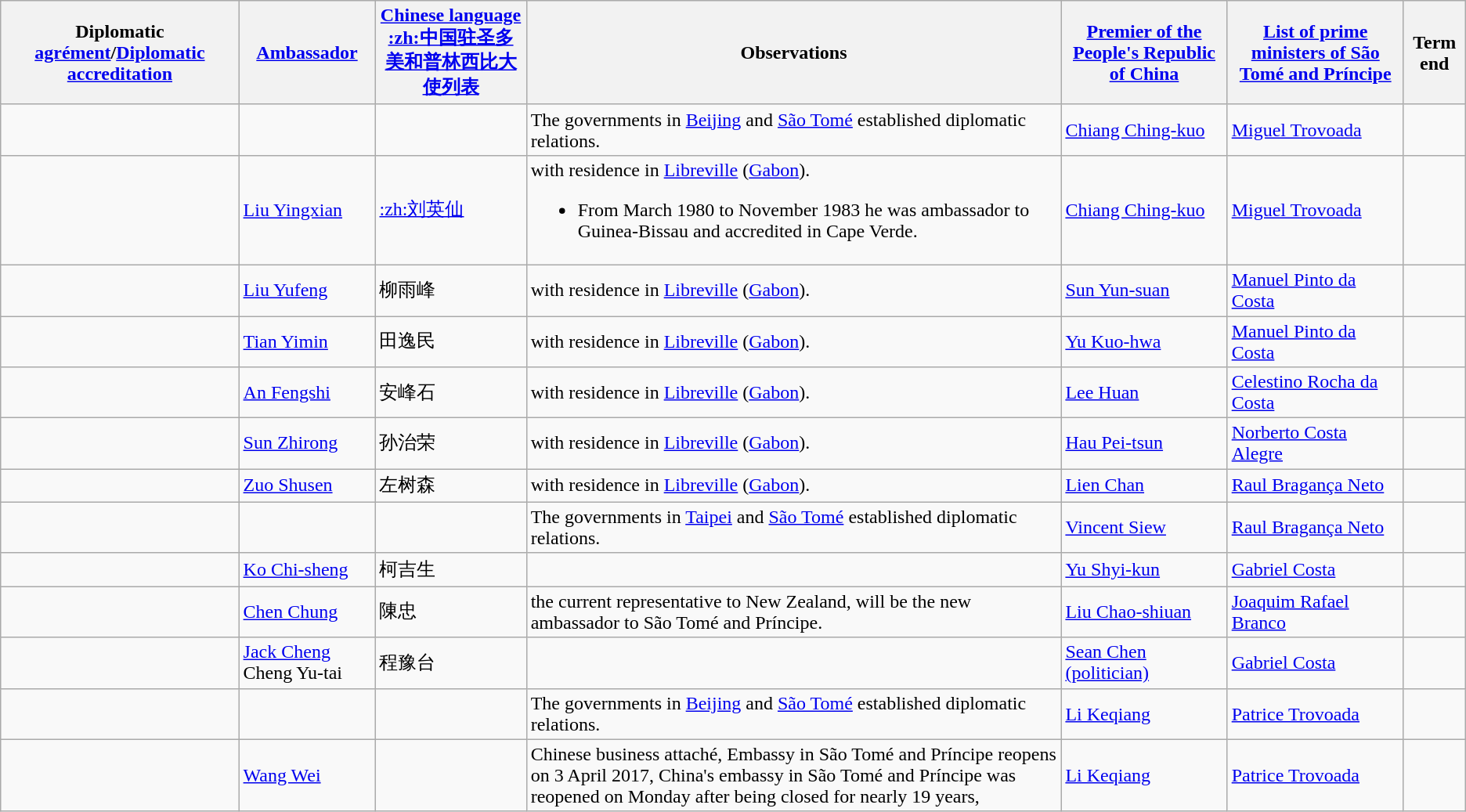<table class="wikitable sortable">
<tr>
<th>Diplomatic <a href='#'>agrément</a>/<a href='#'>Diplomatic accreditation</a></th>
<th><a href='#'>Ambassador</a></th>
<th><a href='#'>Chinese language</a><br><a href='#'>:zh:中国驻圣多美和普林西比大使列表</a></th>
<th>Observations</th>
<th><a href='#'>Premier of the People's Republic of China</a></th>
<th><a href='#'>List of prime ministers of São Tomé and Príncipe</a></th>
<th>Term end</th>
</tr>
<tr>
<td></td>
<td></td>
<td></td>
<td>The governments in <a href='#'>Beijing</a> and <a href='#'>São Tomé</a> established diplomatic relations.</td>
<td><a href='#'>Chiang Ching-kuo</a></td>
<td><a href='#'>Miguel Trovoada</a></td>
<td></td>
</tr>
<tr>
<td></td>
<td><a href='#'>Liu Yingxian</a></td>
<td><a href='#'>:zh:刘英仙</a></td>
<td>with residence in <a href='#'>Libreville</a> (<a href='#'>Gabon</a>).<br><ul><li>From March 1980 to November 1983 he was ambassador to Guinea-Bissau and accredited in Cape Verde.</li></ul></td>
<td><a href='#'>Chiang Ching-kuo</a></td>
<td><a href='#'>Miguel Trovoada</a></td>
<td></td>
</tr>
<tr>
<td></td>
<td><a href='#'>Liu Yufeng</a></td>
<td>柳雨峰</td>
<td>with residence in <a href='#'>Libreville</a> (<a href='#'>Gabon</a>).</td>
<td><a href='#'>Sun Yun-suan</a></td>
<td><a href='#'>Manuel Pinto da Costa</a></td>
<td></td>
</tr>
<tr>
<td></td>
<td><a href='#'>Tian Yimin</a></td>
<td>田逸民</td>
<td>with residence in <a href='#'>Libreville</a> (<a href='#'>Gabon</a>).</td>
<td><a href='#'>Yu Kuo-hwa</a></td>
<td><a href='#'>Manuel Pinto da Costa</a></td>
<td></td>
</tr>
<tr>
<td></td>
<td><a href='#'>An Fengshi</a></td>
<td>安峰石</td>
<td>with residence in <a href='#'>Libreville</a> (<a href='#'>Gabon</a>).</td>
<td><a href='#'>Lee Huan</a></td>
<td><a href='#'>Celestino Rocha da Costa</a></td>
<td></td>
</tr>
<tr>
<td></td>
<td><a href='#'>Sun Zhirong</a></td>
<td>孙治荣</td>
<td>with residence in <a href='#'>Libreville</a> (<a href='#'>Gabon</a>).</td>
<td><a href='#'>Hau Pei-tsun</a></td>
<td><a href='#'>Norberto Costa Alegre</a></td>
<td></td>
</tr>
<tr>
<td></td>
<td><a href='#'>Zuo Shusen</a></td>
<td>左树森</td>
<td>with residence in <a href='#'>Libreville</a> (<a href='#'>Gabon</a>).</td>
<td><a href='#'>Lien Chan</a></td>
<td><a href='#'>Raul Bragança Neto</a></td>
<td></td>
</tr>
<tr>
<td></td>
<td></td>
<td></td>
<td>The governments in <a href='#'>Taipei</a> and <a href='#'>São Tomé</a> established diplomatic relations.</td>
<td><a href='#'>Vincent Siew</a></td>
<td><a href='#'>Raul Bragança Neto</a></td>
<td></td>
</tr>
<tr>
<td></td>
<td><a href='#'>Ko Chi-sheng</a></td>
<td>柯吉生</td>
<td></td>
<td><a href='#'>Yu Shyi-kun</a></td>
<td><a href='#'>Gabriel Costa</a></td>
<td></td>
</tr>
<tr>
<td></td>
<td><a href='#'>Chen Chung</a></td>
<td>陳忠</td>
<td>the current representative to New Zealand, will be the new ambassador to São Tomé and Príncipe.</td>
<td><a href='#'>Liu Chao-shiuan</a></td>
<td><a href='#'>Joaquim Rafael Branco</a></td>
<td></td>
</tr>
<tr>
<td></td>
<td><a href='#'>Jack Cheng</a> Cheng Yu-tai</td>
<td>程豫台</td>
<td></td>
<td><a href='#'>Sean Chen (politician)</a></td>
<td><a href='#'>Gabriel Costa</a></td>
<td></td>
</tr>
<tr>
<td></td>
<td></td>
<td></td>
<td>The governments in <a href='#'>Beijing</a> and <a href='#'>São Tomé</a> established diplomatic relations.</td>
<td><a href='#'>Li Keqiang</a></td>
<td><a href='#'>Patrice Trovoada</a></td>
<td></td>
</tr>
<tr>
<td></td>
<td><a href='#'>Wang Wei</a></td>
<td></td>
<td>Chinese business attaché, Embassy in São Tomé and Príncipe reopens on 3 April 2017, China's embassy in São Tomé and Príncipe was reopened on Monday after being closed for nearly 19 years,</td>
<td><a href='#'>Li Keqiang</a></td>
<td><a href='#'>Patrice Trovoada</a></td>
<td></td>
</tr>
</table>
